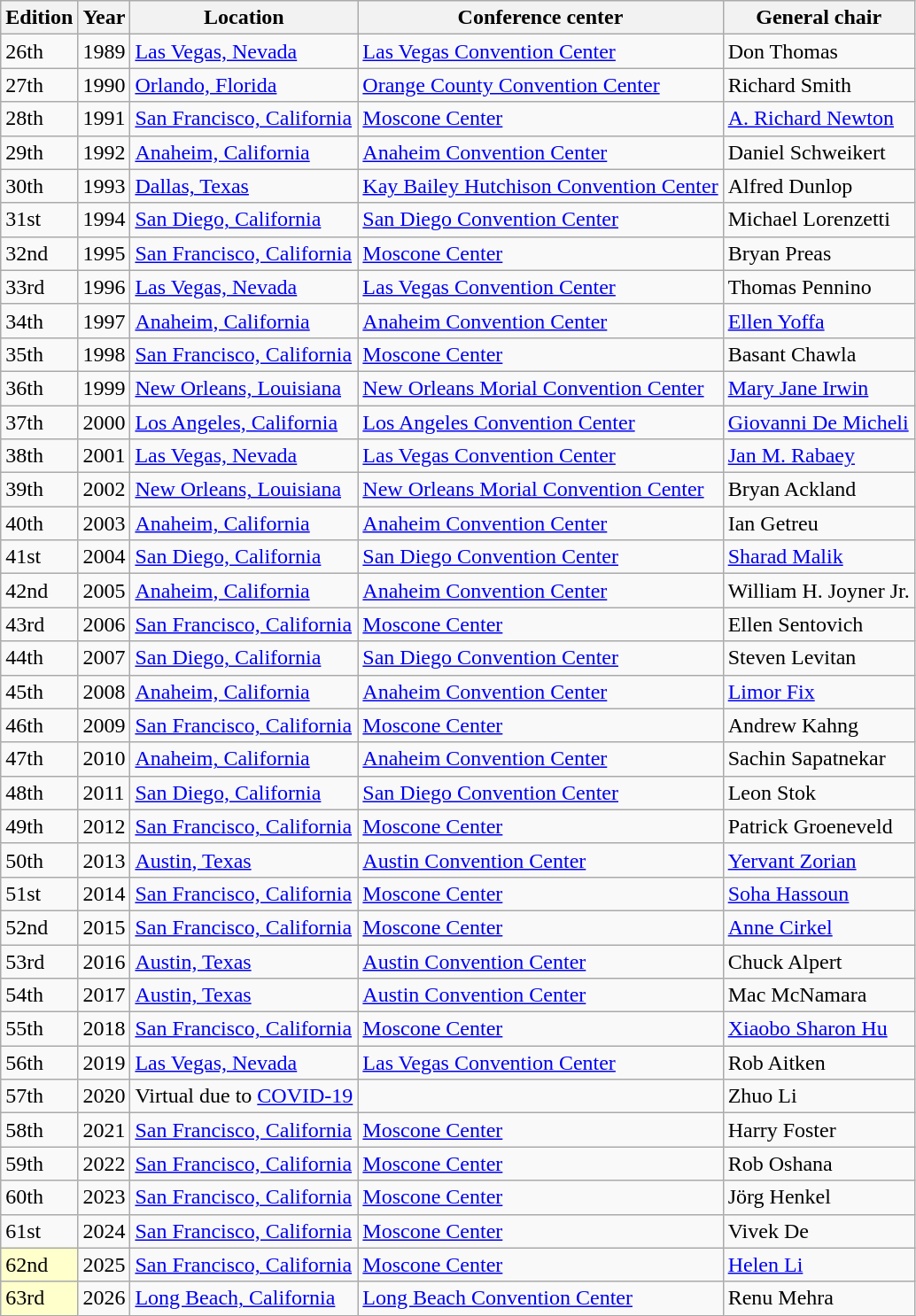<table class="wikitable">
<tr>
<th>Edition</th>
<th>Year</th>
<th>Location</th>
<th>Conference center</th>
<th>General chair</th>
</tr>
<tr>
<td>26th</td>
<td>1989</td>
<td><a href='#'>Las Vegas, Nevada</a></td>
<td><a href='#'>Las Vegas Convention Center</a></td>
<td>Don Thomas</td>
</tr>
<tr>
<td>27th</td>
<td>1990</td>
<td><a href='#'>Orlando, Florida</a></td>
<td><a href='#'>Orange County Convention Center</a></td>
<td>Richard Smith</td>
</tr>
<tr>
<td>28th</td>
<td>1991</td>
<td><a href='#'>San Francisco, California</a></td>
<td><a href='#'>Moscone Center</a></td>
<td><a href='#'>A. Richard Newton</a></td>
</tr>
<tr>
<td>29th</td>
<td>1992</td>
<td><a href='#'>Anaheim, California</a></td>
<td><a href='#'>Anaheim Convention Center</a></td>
<td>Daniel Schweikert</td>
</tr>
<tr>
<td>30th</td>
<td>1993</td>
<td><a href='#'>Dallas, Texas</a></td>
<td><a href='#'>Kay Bailey Hutchison Convention Center</a></td>
<td>Alfred Dunlop</td>
</tr>
<tr>
<td>31st</td>
<td>1994</td>
<td><a href='#'>San Diego, California</a></td>
<td><a href='#'>San Diego Convention Center</a></td>
<td>Michael Lorenzetti</td>
</tr>
<tr>
<td>32nd</td>
<td>1995</td>
<td><a href='#'>San Francisco, California</a></td>
<td><a href='#'>Moscone Center</a></td>
<td>Bryan Preas</td>
</tr>
<tr>
<td>33rd</td>
<td>1996</td>
<td><a href='#'>Las Vegas, Nevada</a></td>
<td><a href='#'>Las Vegas Convention Center</a></td>
<td>Thomas Pennino</td>
</tr>
<tr>
<td>34th</td>
<td>1997</td>
<td><a href='#'>Anaheim, California</a></td>
<td><a href='#'>Anaheim Convention Center</a></td>
<td><a href='#'>Ellen Yoffa</a></td>
</tr>
<tr>
<td>35th</td>
<td>1998</td>
<td><a href='#'>San Francisco, California</a></td>
<td><a href='#'>Moscone Center</a></td>
<td>Basant Chawla</td>
</tr>
<tr>
<td>36th</td>
<td>1999</td>
<td><a href='#'>New Orleans, Louisiana</a></td>
<td><a href='#'>New Orleans Morial Convention Center</a></td>
<td><a href='#'>Mary Jane Irwin</a></td>
</tr>
<tr>
<td>37th</td>
<td>2000</td>
<td><a href='#'>Los Angeles, California</a></td>
<td><a href='#'>Los Angeles Convention Center</a></td>
<td><a href='#'>Giovanni De Micheli</a></td>
</tr>
<tr>
<td>38th</td>
<td>2001</td>
<td><a href='#'>Las Vegas, Nevada</a></td>
<td><a href='#'>Las Vegas Convention Center</a></td>
<td><a href='#'>Jan M. Rabaey</a></td>
</tr>
<tr>
<td>39th</td>
<td>2002</td>
<td><a href='#'>New Orleans, Louisiana</a></td>
<td><a href='#'>New Orleans Morial Convention Center</a></td>
<td>Bryan Ackland</td>
</tr>
<tr>
<td>40th</td>
<td>2003</td>
<td><a href='#'>Anaheim, California</a></td>
<td><a href='#'>Anaheim Convention Center</a></td>
<td>Ian Getreu</td>
</tr>
<tr>
<td>41st</td>
<td>2004</td>
<td><a href='#'>San Diego, California</a></td>
<td><a href='#'>San Diego Convention Center</a></td>
<td><a href='#'>Sharad Malik</a></td>
</tr>
<tr>
<td>42nd</td>
<td>2005</td>
<td><a href='#'>Anaheim, California</a></td>
<td><a href='#'>Anaheim Convention Center</a></td>
<td>William H. Joyner Jr.</td>
</tr>
<tr>
<td>43rd</td>
<td>2006</td>
<td><a href='#'>San Francisco, California</a></td>
<td><a href='#'>Moscone Center</a></td>
<td>Ellen Sentovich</td>
</tr>
<tr>
<td>44th</td>
<td>2007</td>
<td><a href='#'>San Diego, California</a></td>
<td><a href='#'>San Diego Convention Center</a></td>
<td>Steven Levitan</td>
</tr>
<tr>
<td>45th</td>
<td>2008</td>
<td><a href='#'>Anaheim, California</a></td>
<td><a href='#'>Anaheim Convention Center</a></td>
<td><a href='#'>Limor Fix</a></td>
</tr>
<tr>
<td>46th</td>
<td>2009</td>
<td><a href='#'>San Francisco, California</a></td>
<td><a href='#'>Moscone Center</a></td>
<td>Andrew Kahng</td>
</tr>
<tr>
<td>47th</td>
<td>2010</td>
<td><a href='#'>Anaheim, California</a></td>
<td><a href='#'>Anaheim Convention Center</a></td>
<td>Sachin Sapatnekar</td>
</tr>
<tr>
<td>48th</td>
<td>2011</td>
<td><a href='#'>San Diego, California</a></td>
<td><a href='#'>San Diego Convention Center</a></td>
<td>Leon Stok</td>
</tr>
<tr>
<td>49th</td>
<td>2012</td>
<td><a href='#'>San Francisco, California</a></td>
<td><a href='#'>Moscone Center</a></td>
<td>Patrick Groeneveld</td>
</tr>
<tr>
<td>50th</td>
<td>2013</td>
<td><a href='#'>Austin, Texas</a></td>
<td><a href='#'>Austin Convention Center</a></td>
<td><a href='#'>Yervant Zorian</a></td>
</tr>
<tr>
<td>51st</td>
<td>2014</td>
<td><a href='#'>San Francisco, California</a></td>
<td><a href='#'>Moscone Center</a></td>
<td><a href='#'>Soha Hassoun</a></td>
</tr>
<tr>
<td>52nd</td>
<td>2015</td>
<td><a href='#'>San Francisco, California</a></td>
<td><a href='#'>Moscone Center</a></td>
<td><a href='#'>Anne Cirkel</a></td>
</tr>
<tr>
<td>53rd</td>
<td>2016</td>
<td><a href='#'>Austin, Texas</a></td>
<td><a href='#'>Austin Convention Center</a></td>
<td>Chuck Alpert</td>
</tr>
<tr>
<td>54th</td>
<td>2017</td>
<td><a href='#'>Austin, Texas</a></td>
<td><a href='#'>Austin Convention Center</a></td>
<td>Mac McNamara</td>
</tr>
<tr>
<td>55th</td>
<td>2018</td>
<td><a href='#'>San Francisco, California</a></td>
<td><a href='#'>Moscone Center</a></td>
<td><a href='#'>Xiaobo Sharon Hu</a></td>
</tr>
<tr>
<td>56th</td>
<td>2019</td>
<td><a href='#'>Las Vegas, Nevada</a></td>
<td><a href='#'>Las Vegas Convention Center</a></td>
<td>Rob Aitken</td>
</tr>
<tr>
<td>57th</td>
<td>2020</td>
<td>Virtual due to <a href='#'>COVID-19</a></td>
<td></td>
<td>Zhuo Li</td>
</tr>
<tr>
<td>58th</td>
<td>2021</td>
<td><a href='#'>San Francisco, California</a></td>
<td><a href='#'>Moscone Center</a></td>
<td>Harry Foster</td>
</tr>
<tr>
<td>59th</td>
<td>2022</td>
<td><a href='#'>San Francisco, California</a></td>
<td><a href='#'>Moscone Center</a></td>
<td>Rob Oshana</td>
</tr>
<tr>
<td>60th</td>
<td>2023</td>
<td><a href='#'>San Francisco, California</a></td>
<td><a href='#'>Moscone Center</a></td>
<td>Jörg Henkel</td>
</tr>
<tr>
<td>61st</td>
<td>2024</td>
<td><a href='#'>San Francisco, California</a></td>
<td><a href='#'>Moscone Center</a></td>
<td>Vivek De</td>
</tr>
<tr>
<td style="background:#FFFFCC;">62nd</td>
<td>2025</td>
<td><a href='#'>San Francisco, California</a></td>
<td><a href='#'>Moscone Center</a></td>
<td><a href='#'> Helen Li</a></td>
</tr>
<tr>
<td style="background:#FFFFCC;">63rd</td>
<td>2026</td>
<td><a href='#'>Long Beach, California</a></td>
<td><a href='#'>Long Beach Convention Center</a></td>
<td>Renu Mehra</td>
</tr>
</table>
